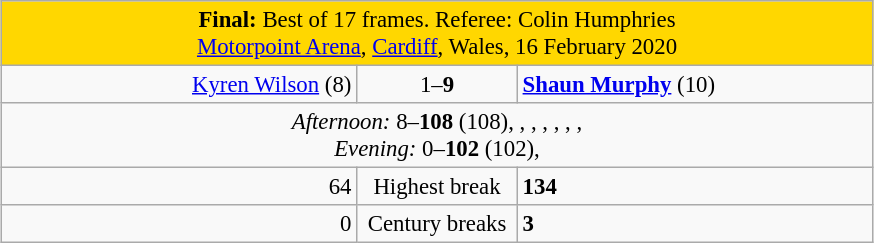<table class="wikitable" style="font-size: 95%; margin: 1em auto 1em auto;">
<tr>
<td colspan="3" align="center" bgcolor="#ffd700"><strong>Final:</strong> Best of 17 frames. Referee: Colin Humphries<br><a href='#'>Motorpoint Arena</a>, <a href='#'>Cardiff</a>, Wales, 16 February 2020</td>
</tr>
<tr>
<td width="230" align="right"><a href='#'>Kyren Wilson</a> (8)<br></td>
<td width="100" align="center">1–<strong>9</strong></td>
<td width="230" align="left"><strong><a href='#'>Shaun Murphy</a></strong> (10)<br></td>
</tr>
<tr>
<td colspan="3" align="center" style="font-size: 100%"><em>Afternoon:</em> 8–<strong>108</strong> (108), , , , , , ,  <br><em>Evening:</em> 0–<strong>102</strong> (102), </td>
</tr>
<tr>
<td align="right">64</td>
<td align="center">Highest break</td>
<td><strong>134</strong></td>
</tr>
<tr>
<td align="right">0</td>
<td align="center">Century breaks</td>
<td><strong>3</strong></td>
</tr>
</table>
